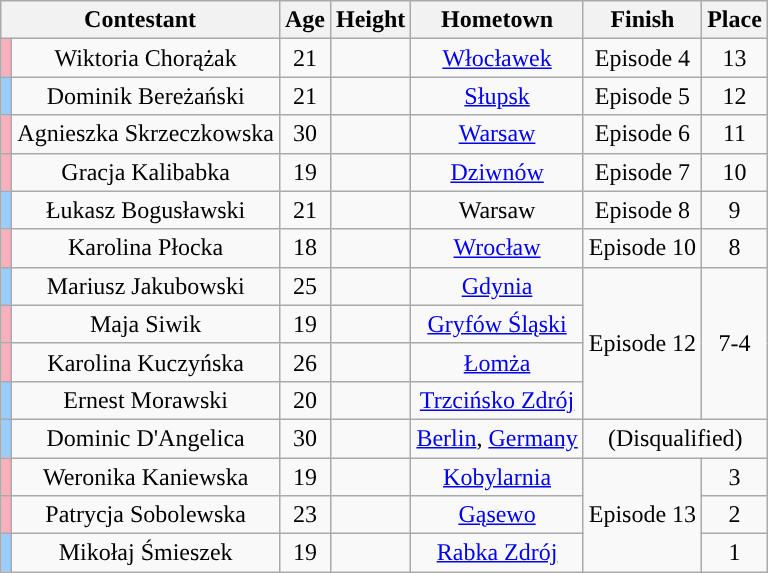<table class="wikitable sortable" style="text-align:center;">
<tr>
<th colspan="2">Contestant</th>
<th>Age</th>
<th>Height</th>
<th>Hometown</th>
<th>Finish</th>
<th>Place</th>
</tr>
<tr>
<td style="background:#faafbe"></td>
<td>Wiktoria Chorążak</td>
<td>21</td>
<td nowrap></td>
<td><a href='#'>Włocławek</a></td>
<td>Episode 4</td>
<td>13</td>
</tr>
<tr>
<td style="background:#9cf;"></td>
<td nowrap>Dominik Bereżański</td>
<td>21</td>
<td nowrap></td>
<td><a href='#'>Słupsk</a></td>
<td>Episode 5</td>
<td>12</td>
</tr>
<tr>
<td style="background:#faafbe"></td>
<td nowrap>Agnieszka Skrzeczkowska</td>
<td>30</td>
<td></td>
<td><a href='#'>Warsaw</a></td>
<td>Episode 6</td>
<td>11</td>
</tr>
<tr>
<td style="background:#faafbe"></td>
<td>Gracja Kalibabka</td>
<td>19</td>
<td nowrap></td>
<td><a href='#'>Dziwnów</a></td>
<td>Episode 7</td>
<td>10</td>
</tr>
<tr>
<td style="background:#9cf;"></td>
<td>Łukasz Bogusławski</td>
<td>21</td>
<td></td>
<td>Warsaw</td>
<td>Episode 8</td>
<td>9</td>
</tr>
<tr>
<td style="background:#faafbe"></td>
<td>Karolina Płocka</td>
<td>18</td>
<td></td>
<td><a href='#'>Wrocław</a></td>
<td nowrap>Episode 10</td>
<td>8</td>
</tr>
<tr>
<td style="background:#9cf;"></td>
<td>Mariusz Jakubowski</td>
<td>25</td>
<td></td>
<td><a href='#'>Gdynia</a></td>
<td rowspan="4">Episode 12</td>
<td rowspan="4">7-4</td>
</tr>
<tr>
<td style="background:#faafbe"></td>
<td>Maja Siwik</td>
<td>19</td>
<td nowrap></td>
<td nowrap><a href='#'>Gryfów Śląski</a></td>
</tr>
<tr>
<td style="background:#faafbe"></td>
<td>Karolina Kuczyńska</td>
<td>26</td>
<td></td>
<td><a href='#'>Łomża</a></td>
</tr>
<tr>
<td style="background:#9cf;"></td>
<td>Ernest Morawski</td>
<td>20</td>
<td></td>
<td><a href='#'>Trzcińsko Zdrój</a></td>
</tr>
<tr>
<td style="background:#9cf;"></td>
<td>Dominic D'Angelica</td>
<td>30</td>
<td></td>
<td nowrap><a href='#'>Berlin</a>, <a href='#'>Germany</a></td>
<td colspan="2">(Disqualified)</td>
</tr>
<tr>
<td style="background:#faafba"></td>
<td>Weronika Kaniewska</td>
<td>19</td>
<td></td>
<td><a href='#'>Kobylarnia</a></td>
<td rowspan="3">Episode 13</td>
<td>3</td>
</tr>
<tr>
<td style="background:#faafbe"></td>
<td>Patrycja Sobolewska</td>
<td>23</td>
<td></td>
<td><a href='#'>Gąsewo</a></td>
<td>2</td>
</tr>
<tr>
<td style="background:#9cf;"></td>
<td>Mikołaj Śmieszek</td>
<td>19</td>
<td></td>
<td><a href='#'>Rabka Zdrój</a></td>
<td>1</td>
</tr>
</table>
